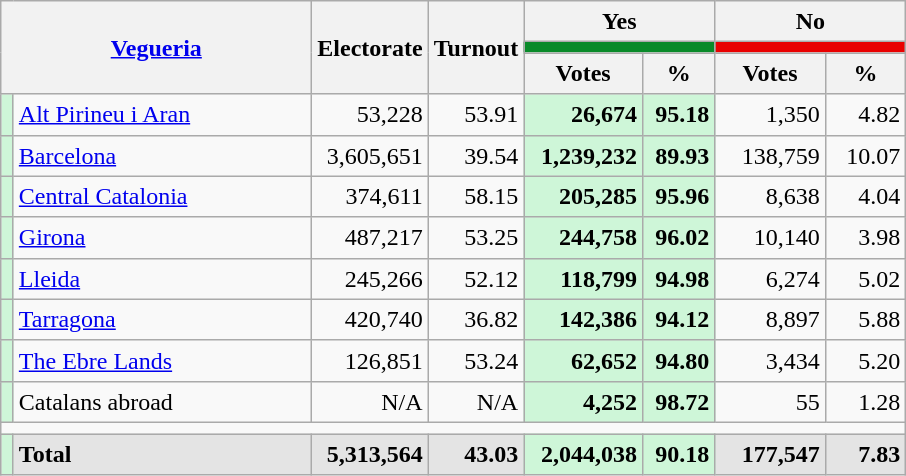<table class="wikitable sortable" style="text-align:right; line-height:20px;">
<tr>
<th width="200" colspan="2" rowspan="3"><a href='#'>Vegueria</a></th>
<th rowspan="3">Electorate</th>
<th rowspan="3">Turnout</th>
<th style="width:120px;" colspan="2">Yes</th>
<th style="width:120px;" colspan="2">No</th>
</tr>
<tr>
<th colspan="2" style="background:#088A29;"></th>
<th colspan="2" style="background:#E90000;"></th>
</tr>
<tr>
<th>Votes</th>
<th>%</th>
<th>Votes</th>
<th>%</th>
</tr>
<tr>
<td width="1" style="background:#CEF6D8;"></td>
<td align="left"><a href='#'>Alt Pirineu i Aran</a></td>
<td>53,228</td>
<td>53.91</td>
<td style="background:#CEF6D8;"><strong>26,674</strong></td>
<td style="background:#CEF6D8;"><strong>95.18</strong></td>
<td>1,350</td>
<td>4.82</td>
</tr>
<tr>
<td style="background:#CEF6D8;"></td>
<td align="left"><a href='#'>Barcelona</a></td>
<td>3,605,651</td>
<td>39.54</td>
<td style="background:#CEF6D8;"><strong>1,239,232</strong></td>
<td style="background:#CEF6D8;"><strong>89.93</strong></td>
<td>138,759</td>
<td>10.07</td>
</tr>
<tr>
<td style="background:#CEF6D8;"></td>
<td align="left"><a href='#'>Central Catalonia</a></td>
<td>374,611</td>
<td>58.15</td>
<td style="background:#CEF6D8;"><strong>205,285</strong></td>
<td style="background:#CEF6D8;"><strong>95.96</strong></td>
<td>8,638</td>
<td>4.04</td>
</tr>
<tr>
<td style="background:#CEF6D8;"></td>
<td align="left"><a href='#'>Girona</a></td>
<td>487,217</td>
<td>53.25</td>
<td style="background:#CEF6D8;"><strong>244,758</strong></td>
<td style="background:#CEF6D8;"><strong>96.02</strong></td>
<td>10,140</td>
<td>3.98</td>
</tr>
<tr>
<td style="background:#CEF6D8;"></td>
<td align="left"><a href='#'>Lleida</a></td>
<td>245,266</td>
<td>52.12</td>
<td style="background:#CEF6D8;"><strong>118,799</strong></td>
<td style="background:#CEF6D8;"><strong>94.98</strong></td>
<td>6,274</td>
<td>5.02</td>
</tr>
<tr>
<td style="background:#CEF6D8;"></td>
<td align="left"><a href='#'>Tarragona</a></td>
<td>420,740</td>
<td>36.82</td>
<td style="background:#CEF6D8;"><strong>142,386</strong></td>
<td style="background:#CEF6D8;"><strong>94.12</strong></td>
<td>8,897</td>
<td>5.88</td>
</tr>
<tr>
<td style="background:#CEF6D8;"></td>
<td align="left"><a href='#'>The Ebre Lands</a></td>
<td>126,851</td>
<td>53.24</td>
<td style="background:#CEF6D8;"><strong>62,652</strong></td>
<td style="background:#CEF6D8;"><strong>94.80</strong></td>
<td>3,434</td>
<td>5.20</td>
</tr>
<tr>
<td style="background:#CEF6D8;"></td>
<td align="left">Catalans abroad</td>
<td>N/A</td>
<td>N/A</td>
<td style="background:#CEF6D8;"><strong>4,252</strong></td>
<td style="background:#CEF6D8;"><strong>98.72</strong></td>
<td>55</td>
<td>1.28</td>
</tr>
<tr>
<td colspan="8"></td>
</tr>
<tr style="font-weight:bold;background:#E4E4E4;">
<td style="background:#CEF6D8;"></td>
<td align="left">Total</td>
<td>5,313,564</td>
<td>43.03</td>
<td style="background:#CEF6D8;">2,044,038</td>
<td style="background:#CEF6D8;">90.18</td>
<td>177,547</td>
<td>7.83</td>
</tr>
</table>
